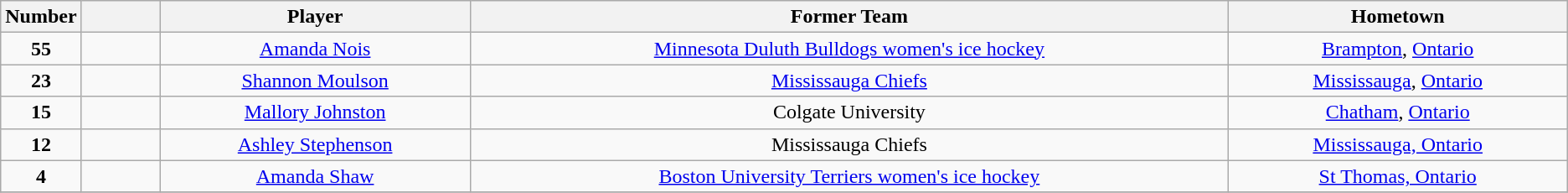<table class="wikitable" style="text-align:center">
<tr>
<th width=5%>Number</th>
<th width=5%></th>
<th !width=10%>Player</th>
<th !width=10%>Former Team</th>
<th !width=10%>Hometown</th>
</tr>
<tr>
<td><strong>55</strong></td>
<td></td>
<td><a href='#'>Amanda Nois</a></td>
<td><a href='#'>Minnesota Duluth Bulldogs women's ice hockey</a></td>
<td><a href='#'>Brampton</a>, <a href='#'>Ontario</a></td>
</tr>
<tr>
<td><strong>23</strong></td>
<td></td>
<td><a href='#'>Shannon Moulson</a></td>
<td><a href='#'>Mississauga Chiefs</a></td>
<td><a href='#'>Mississauga</a>, <a href='#'>Ontario</a></td>
</tr>
<tr>
<td><strong>15</strong></td>
<td></td>
<td><a href='#'>Mallory Johnston</a></td>
<td>Colgate University</td>
<td><a href='#'>Chatham</a>, <a href='#'>Ontario</a></td>
</tr>
<tr>
<td><strong>12</strong></td>
<td></td>
<td><a href='#'>Ashley Stephenson</a></td>
<td>Mississauga Chiefs</td>
<td><a href='#'>Mississauga, Ontario</a></td>
</tr>
<tr>
<td><strong>4</strong></td>
<td></td>
<td><a href='#'>Amanda Shaw</a></td>
<td><a href='#'>Boston University Terriers women's ice hockey</a></td>
<td><a href='#'>St Thomas, Ontario</a></td>
</tr>
<tr>
</tr>
</table>
